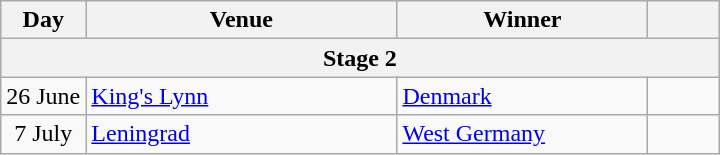<table class=wikitable>
<tr>
<th>Day</th>
<th width=200px>Venue</th>
<th width=160px>Winner</th>
<th width=40px></th>
</tr>
<tr>
<th colspan=4>Stage 2</th>
</tr>
<tr>
<td align=center>26 June</td>
<td> <a href='#'>King's Lynn</a></td>
<td> <a href='#'>Denmark</a></td>
<td align=center></td>
</tr>
<tr>
<td align=center>7 July</td>
<td> <a href='#'>Leningrad</a></td>
<td> <a href='#'>West Germany</a></td>
<td align=center></td>
</tr>
</table>
